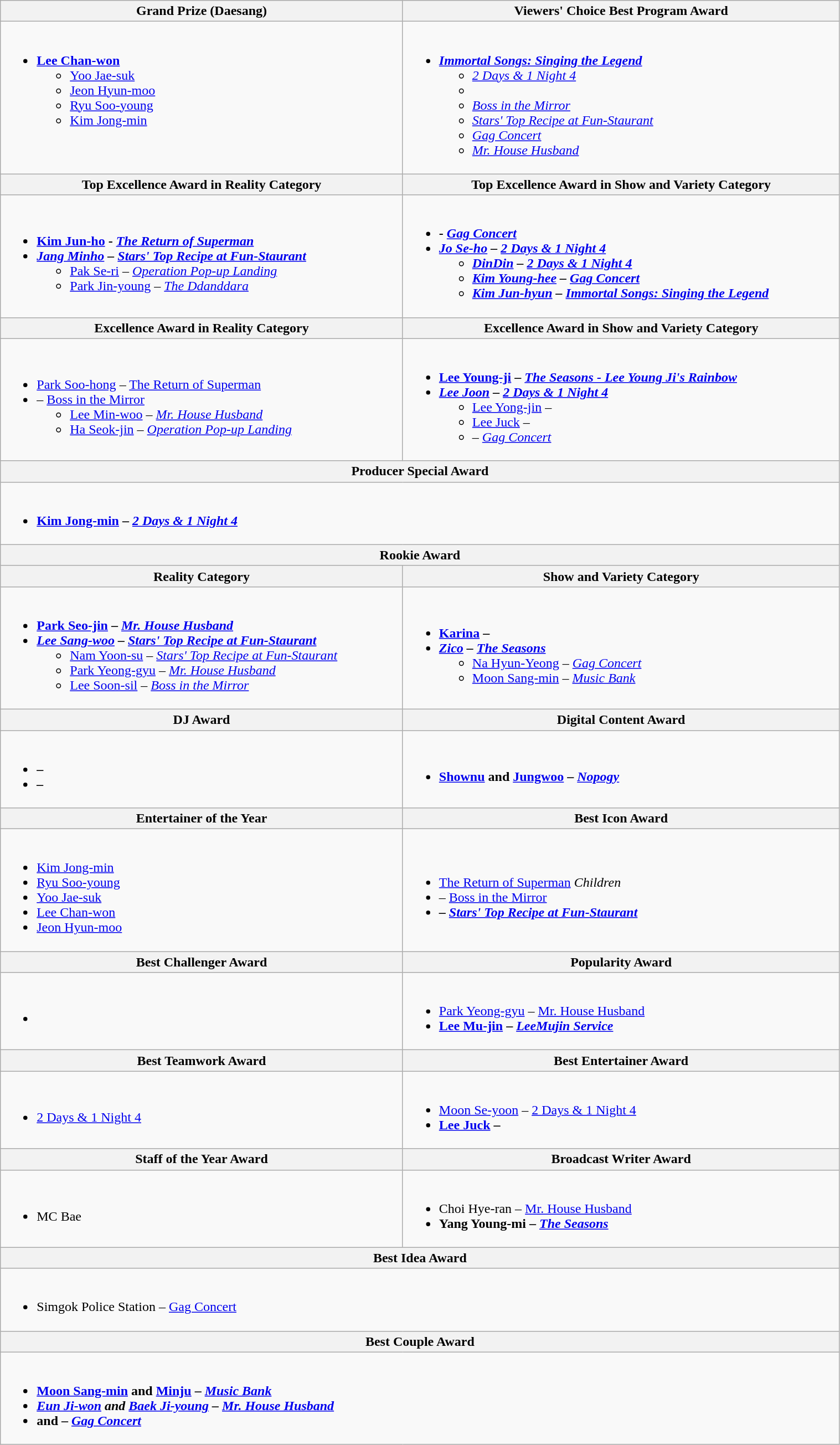<table class="wikitable" style="width:80%">
<tr>
<th scope="col"  width:40%">Grand Prize (Daesang)</th>
<th scope="col"  width:40%">Viewers' Choice Best Program Award</th>
</tr>
<tr>
<td style="vertical-align:top"><br><ul><li><strong><a href='#'>Lee Chan-won</a></strong><ul><li><a href='#'>Yoo Jae-suk</a></li><li><a href='#'>Jeon Hyun-moo</a></li><li><a href='#'>Ryu Soo-young</a></li><li><a href='#'>Kim Jong-min</a></li></ul></li></ul></td>
<td style="vertical-align:top"><br><ul><li><strong><em><a href='#'>Immortal Songs: Singing the Legend</a></em></strong><ul><li><em><a href='#'>2 Days & 1 Night 4</a></em></li><li><em></em></li><li><em><a href='#'>Boss in the Mirror</a></em></li><li><em><a href='#'>Stars' Top Recipe at Fun-Staurant</a></em></li><li><em><a href='#'>Gag Concert</a></em></li><li><em><a href='#'>Mr. House Husband</a></em></li></ul></li></ul></td>
</tr>
<tr>
<th>Top Excellence Award in Reality Category</th>
<th><strong>Top Excellence Award in Show and Variety Category</strong></th>
</tr>
<tr>
<td><br><ul><li><strong><a href='#'>Kim Jun-ho</a> - <em><a href='#'>The Return of Superman</a><strong><em></li><li></strong><a href='#'>Jang Minho</a> – </em><a href='#'>Stars' Top Recipe at Fun-Staurant</a></em></strong><ul><li><a href='#'>Pak Se-ri</a> – <em><a href='#'>Operation Pop-up Landing</a></em></li><li><a href='#'>Park Jin-young</a> – <em><a href='#'>The Ddanddara</a></em></li></ul></li></ul></td>
<td><br><ul><li><strong> - <em><a href='#'>Gag Concert</a><strong><em></li><li></strong><a href='#'>Jo Se-ho</a> – <a href='#'></em>2 Days & 1 Night 4<em></a><strong><ul><li><a href='#'>DinDin</a> – <a href='#'></em>2 Days & 1 Night 4<em></a></li><li><a href='#'>Kim Young-hee</a> – </em><a href='#'>Gag Concert</a><em></li><li><a href='#'>Kim Jun-hyun</a> – </em><a href='#'>Immortal Songs: Singing the Legend</a><em></li></ul></li></ul></td>
</tr>
<tr>
<th>Excellence Award in Reality Category</th>
<th>Excellence Award in Show and Variety Category</th>
</tr>
<tr>
<td><br><ul><li></strong><a href='#'>Park Soo-hong</a> – <a href='#'></em>The Return of Superman<em></a><strong></li><li></strong> – </em><a href='#'>Boss in the Mirror</a></em></strong><ul><li><a href='#'>Lee Min-woo</a> – <em><a href='#'>Mr. House Husband</a></em></li><li><a href='#'>Ha Seok-jin</a> – <em><a href='#'>Operation Pop-up Landing</a></em></li></ul></li></ul></td>
<td><br><ul><li><strong><a href='#'>Lee Young-ji</a> – <em><a href='#'>The Seasons - Lee Young Ji's Rainbow</a><strong><em></li><li></strong><a href='#'>Lee Joon</a> – </em><a href='#'>2 Days & 1 Night 4</a></em></strong><ul><li><a href='#'>Lee Yong-jin</a> – <em></em></li><li><a href='#'>Lee Juck</a> – <em></em></li><li> – <em><a href='#'>Gag Concert</a></em></li></ul></li></ul></td>
</tr>
<tr>
<th colspan="2" style="vertical-align:top">Producer Special Award</th>
</tr>
<tr>
<td colspan="2"><br><ul><li><strong><a href='#'>Kim Jong-min</a> – <a href='#'><em>2 Days & 1 Night 4</em></a></strong></li></ul></td>
</tr>
<tr>
<th colspan="2" style="vertical-align:top">Rookie Award</th>
</tr>
<tr>
<th>Reality Category</th>
<th>Show and Variety Category</th>
</tr>
<tr>
<td><br><ul><li><strong> <a href='#'>Park Seo-jin</a> – <em><a href='#'>Mr. House Husband</a><strong><em></li><li></strong> <a href='#'>Lee Sang-woo</a> – </em><a href='#'>Stars' Top Recipe at Fun-Staurant</a></em></strong><ul><li><a href='#'>Nam Yoon-su</a> – <em><a href='#'>Stars' Top Recipe at Fun-Staurant</a></em></li><li><a href='#'>Park Yeong-gyu</a> – <em><a href='#'>Mr. House Husband</a></em></li><li><a href='#'>Lee Soon-sil</a> – <em><a href='#'>Boss in the Mirror</a></em></li></ul></li></ul></td>
<td><br><ul><li><strong><a href='#'>Karina</a> – <em><strong><em></li><li></strong><a href='#'>Zico</a> – </em><a href='#'>The Seasons</a></em></strong><ul><li><a href='#'>Na Hyun-Yeong</a> – <em><a href='#'>Gag Concert</a></em></li><li><a href='#'>Moon Sang-min</a> – <em><a href='#'>Music Bank</a></em></li></ul></li></ul></td>
</tr>
<tr>
<th>DJ Award</th>
<th>Digital Content Award</th>
</tr>
<tr>
<td><br><ul><li><strong> – <em><strong><em></li><li></strong> – </em></em></strong></li></ul></td>
<td><br><ul><li><strong><a href='#'>Shownu</a> and <a href='#'>Jungwoo</a> – <em><a href='#'>Nopogy</a><strong><em></li></ul></td>
</tr>
<tr>
<th>Entertainer of the Year</th>
<th>Best Icon Award</th>
</tr>
<tr>
<td><br><ul><li></strong><a href='#'>Kim Jong-min</a><strong></li><li></strong><a href='#'>Ryu Soo-young</a><strong></li><li></strong><a href='#'>Yoo Jae-suk</a><strong></li><li></strong><a href='#'>Lee Chan-won</a><strong></li><li></strong><a href='#'>Jeon Hyun-moo</a><strong></li></ul></td>
<td><br><ul><li></strong><a href='#'></em>The Return of Superman<em></a> Children<strong></li><li></strong> – </em><a href='#'>Boss in the Mirror</a></em></strong></li><li><strong> – <em><a href='#'>Stars' Top Recipe at Fun-Staurant</a><strong><em></li></ul></td>
</tr>
<tr>
<th>Best Challenger Award</th>
<th>Popularity Award</th>
</tr>
<tr>
<td><br><ul><li></em></strong><strong><em></li></ul></td>
<td><br><ul><li></strong><a href='#'>Park Yeong-gyu</a> – </em><a href='#'>Mr. House Husband</a></em></strong></li><li><strong><a href='#'>Lee Mu-jin</a> – <em><a href='#'>LeeMujin Service</a><strong><em></li></ul></td>
</tr>
<tr>
<th>Best Teamwork Award</th>
<th>Best Entertainer Award</th>
</tr>
<tr>
<td><br><ul><li></em></strong><a href='#'>2 Days & 1 Night 4</a><strong><em></li></ul></td>
<td><br><ul><li></strong><a href='#'>Moon Se-yoon</a> – </em><a href='#'>2 Days & 1 Night 4</a></em></strong></li><li><strong><a href='#'>Lee Juck</a> – <em><strong><em></li></ul></td>
</tr>
<tr>
<th>Staff of the Year Award</th>
<th>Broadcast Writer Award</th>
</tr>
<tr>
<td><br><ul><li></strong>MC Bae<strong></li></ul></td>
<td><br><ul><li></strong>Choi Hye-ran – </em><a href='#'>Mr. House Husband</a></em></strong></li><li><strong>Yang Young-mi – <em><a href='#'>The Seasons</a><strong><em></li></ul></td>
</tr>
<tr>
<th colspan="2" style="vertical-align:top">Best Idea Award</th>
</tr>
<tr>
<td colspan="2"><br><ul><li></strong>Simgok Police Station – </em><a href='#'>Gag Concert</a></em></strong></li></ul></td>
</tr>
<tr>
<th colspan="2">Best Couple Award</th>
</tr>
<tr>
<td colspan="2"><br><ul><li><strong><a href='#'>Moon Sang-min</a> and <a href='#'>Minju</a> – <em><a href='#'>Music Bank</a><strong><em></li><li></strong><a href='#'>Eun Ji-won</a> and <a href='#'>Baek Ji-young</a> – </em><a href='#'>Mr. House Husband</a></em></strong></li><li><strong> and  – <em><a href='#'>Gag Concert</a><strong><em></li></ul></td>
</tr>
</table>
